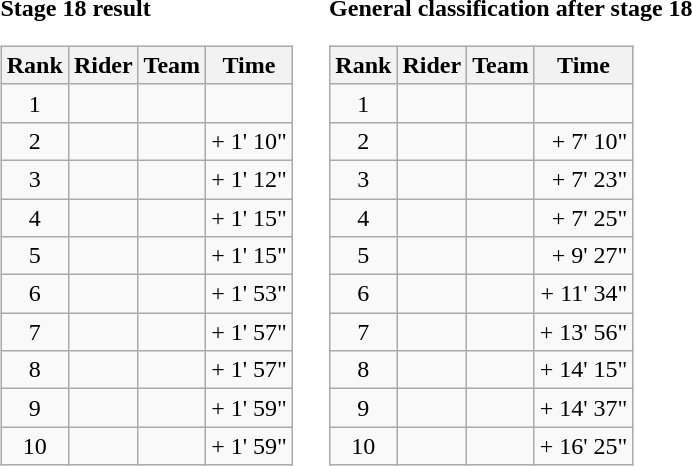<table>
<tr>
<td><strong>Stage 18 result</strong><br><table class="wikitable">
<tr>
<th scope="col">Rank</th>
<th scope="col">Rider</th>
<th scope="col">Team</th>
<th scope="col">Time</th>
</tr>
<tr>
<td style="text-align:center;">1</td>
<td> </td>
<td></td>
<td style="text-align:right;"></td>
</tr>
<tr>
<td style="text-align:center;">2</td>
<td> </td>
<td></td>
<td style="text-align:right;">+ 1' 10"</td>
</tr>
<tr>
<td style="text-align:center;">3</td>
<td> </td>
<td></td>
<td style="text-align:right;">+ 1' 12"</td>
</tr>
<tr>
<td style="text-align:center;">4</td>
<td> </td>
<td></td>
<td style="text-align:right;">+ 1' 15"</td>
</tr>
<tr>
<td style="text-align:center;">5</td>
<td></td>
<td></td>
<td style="text-align:right;">+ 1' 15"</td>
</tr>
<tr>
<td style="text-align:center;">6</td>
<td> </td>
<td></td>
<td style="text-align:right;">+ 1' 53"</td>
</tr>
<tr>
<td style="text-align:center;">7</td>
<td></td>
<td></td>
<td style="text-align:right;">+ 1' 57"</td>
</tr>
<tr>
<td style="text-align:center;">8</td>
<td></td>
<td></td>
<td style="text-align:right;">+ 1' 57"</td>
</tr>
<tr>
<td style="text-align:center;">9</td>
<td></td>
<td></td>
<td style="text-align:right;">+ 1' 59"</td>
</tr>
<tr>
<td style="text-align:center;">10</td>
<td></td>
<td></td>
<td style="text-align:right;">+ 1' 59"</td>
</tr>
</table>
</td>
<td></td>
<td><strong>General classification after stage 18</strong><br><table class="wikitable">
<tr>
<th scope="col">Rank</th>
<th scope="col">Rider</th>
<th scope="col">Team</th>
<th scope="col">Time</th>
</tr>
<tr>
<td style="text-align:center;">1</td>
<td> </td>
<td></td>
<td style="text-align:right;"></td>
</tr>
<tr>
<td style="text-align:center;">2</td>
<td> </td>
<td></td>
<td style="text-align:right;">+ 7' 10"</td>
</tr>
<tr>
<td style="text-align:center;">3</td>
<td> </td>
<td></td>
<td style="text-align:right;">+ 7' 23"</td>
</tr>
<tr>
<td style="text-align:center;">4</td>
<td></td>
<td></td>
<td style="text-align:right;">+ 7' 25"</td>
</tr>
<tr>
<td style="text-align:center;">5</td>
<td> </td>
<td></td>
<td style="text-align:right;">+ 9' 27"</td>
</tr>
<tr>
<td style="text-align:center;">6</td>
<td></td>
<td></td>
<td style="text-align:right;">+ 11' 34"</td>
</tr>
<tr>
<td style="text-align:center;">7</td>
<td></td>
<td></td>
<td style="text-align:right;">+ 13' 56"</td>
</tr>
<tr>
<td style="text-align:center;">8</td>
<td></td>
<td></td>
<td style="text-align:right;">+ 14' 15"</td>
</tr>
<tr>
<td style="text-align:center;">9</td>
<td></td>
<td></td>
<td style="text-align:right;">+ 14' 37"</td>
</tr>
<tr>
<td style="text-align:center;">10</td>
<td></td>
<td></td>
<td style="text-align:right;">+ 16' 25"</td>
</tr>
</table>
</td>
</tr>
</table>
